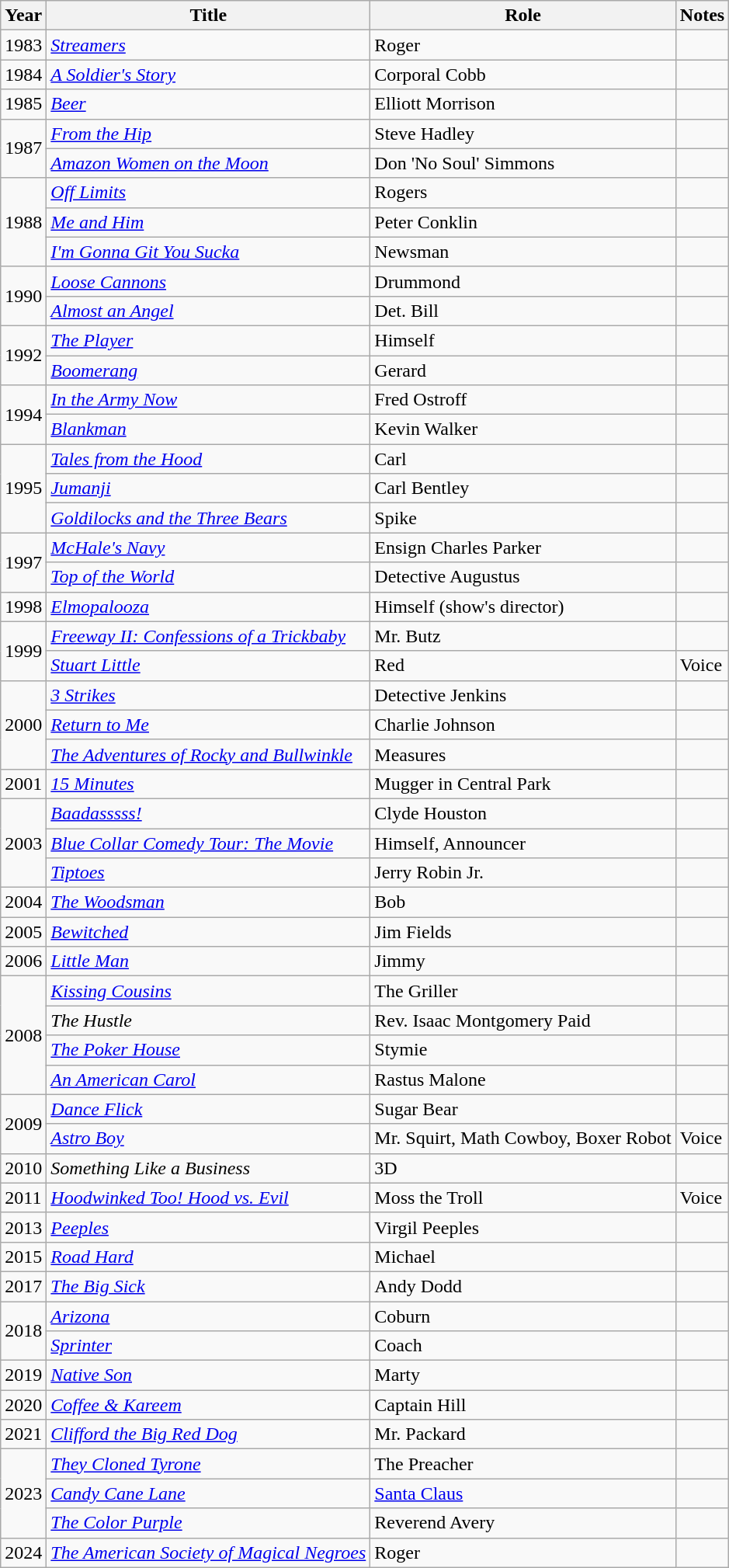<table class="wikitable sortable">
<tr>
<th>Year</th>
<th>Title</th>
<th>Role</th>
<th class="unsortable">Notes</th>
</tr>
<tr>
<td>1983</td>
<td><em><a href='#'>Streamers</a></em></td>
<td>Roger</td>
<td></td>
</tr>
<tr>
<td>1984</td>
<td><em><a href='#'>A Soldier's Story</a></em></td>
<td>Corporal Cobb</td>
<td></td>
</tr>
<tr>
<td>1985</td>
<td><em><a href='#'>Beer</a></em></td>
<td>Elliott Morrison</td>
<td></td>
</tr>
<tr>
<td rowspan=2>1987</td>
<td><em><a href='#'>From the Hip</a></em></td>
<td>Steve Hadley</td>
<td></td>
</tr>
<tr>
<td><em><a href='#'>Amazon Women on the Moon</a></em></td>
<td>Don 'No Soul' Simmons</td>
<td></td>
</tr>
<tr>
<td rowspan=3>1988</td>
<td><em><a href='#'>Off Limits</a></em></td>
<td>Rogers</td>
<td></td>
</tr>
<tr>
<td><em><a href='#'>Me and Him</a></em></td>
<td>Peter Conklin</td>
<td></td>
</tr>
<tr>
<td><em><a href='#'>I'm Gonna Git You Sucka</a></em></td>
<td>Newsman</td>
<td></td>
</tr>
<tr>
<td rowspan=2>1990</td>
<td><em><a href='#'>Loose Cannons</a></em></td>
<td>Drummond</td>
<td></td>
</tr>
<tr>
<td><em><a href='#'>Almost an Angel</a></em></td>
<td>Det. Bill</td>
<td></td>
</tr>
<tr>
<td rowspan=2>1992</td>
<td><em><a href='#'>The Player</a></em></td>
<td>Himself</td>
<td></td>
</tr>
<tr>
<td><em><a href='#'>Boomerang</a></em></td>
<td>Gerard</td>
<td></td>
</tr>
<tr>
<td rowspan=2>1994</td>
<td><em><a href='#'>In the Army Now</a></em></td>
<td>Fred Ostroff</td>
<td></td>
</tr>
<tr>
<td><em><a href='#'>Blankman</a></em></td>
<td>Kevin Walker</td>
<td></td>
</tr>
<tr>
<td rowspan=3>1995</td>
<td><em><a href='#'>Tales from the Hood</a></em></td>
<td>Carl</td>
<td></td>
</tr>
<tr>
<td><em><a href='#'>Jumanji</a></em></td>
<td>Carl Bentley</td>
<td></td>
</tr>
<tr>
<td><em><a href='#'>Goldilocks and the Three Bears</a></em></td>
<td>Spike</td>
<td></td>
</tr>
<tr>
<td rowspan=2>1997</td>
<td><em><a href='#'>McHale's Navy</a></em></td>
<td>Ensign Charles Parker</td>
<td></td>
</tr>
<tr>
<td><em><a href='#'>Top of the World</a></em></td>
<td>Detective Augustus</td>
<td></td>
</tr>
<tr>
<td>1998</td>
<td><em><a href='#'>Elmopalooza</a></em></td>
<td>Himself (show's director)</td>
<td></td>
</tr>
<tr>
<td rowspan="2">1999</td>
<td><em><a href='#'>Freeway II: Confessions of a Trickbaby</a></em></td>
<td>Mr. Butz</td>
<td></td>
</tr>
<tr>
<td><em><a href='#'>Stuart Little</a></em></td>
<td>Red</td>
<td>Voice</td>
</tr>
<tr>
<td rowspan="3">2000</td>
<td><em><a href='#'>3 Strikes</a></em></td>
<td>Detective Jenkins</td>
<td></td>
</tr>
<tr>
<td><em><a href='#'>Return to Me</a></em></td>
<td>Charlie Johnson</td>
<td></td>
</tr>
<tr>
<td><em><a href='#'>The Adventures of Rocky and Bullwinkle</a></em></td>
<td>Measures</td>
<td></td>
</tr>
<tr>
<td>2001</td>
<td><em><a href='#'>15 Minutes</a></em></td>
<td>Mugger in Central Park</td>
<td></td>
</tr>
<tr>
<td rowspan="3">2003</td>
<td><em><a href='#'>Baadasssss!</a></em></td>
<td>Clyde Houston</td>
<td></td>
</tr>
<tr>
<td><em><a href='#'>Blue Collar Comedy Tour: The Movie</a></em></td>
<td>Himself, Announcer</td>
<td></td>
</tr>
<tr>
<td><em><a href='#'>Tiptoes</a></em></td>
<td>Jerry Robin Jr.</td>
<td></td>
</tr>
<tr>
<td>2004</td>
<td><em><a href='#'>The Woodsman</a></em></td>
<td>Bob</td>
<td></td>
</tr>
<tr>
<td>2005</td>
<td><em><a href='#'>Bewitched</a></em></td>
<td>Jim Fields</td>
<td></td>
</tr>
<tr>
<td>2006</td>
<td><em><a href='#'>Little Man</a></em></td>
<td>Jimmy</td>
<td></td>
</tr>
<tr>
<td rowspan="4">2008</td>
<td><em><a href='#'>Kissing Cousins</a></em></td>
<td>The Griller</td>
<td></td>
</tr>
<tr>
<td><em>The Hustle</em></td>
<td>Rev. Isaac Montgomery Paid</td>
<td></td>
</tr>
<tr>
<td><em><a href='#'>The Poker House</a></em></td>
<td>Stymie</td>
<td></td>
</tr>
<tr>
<td><em><a href='#'>An American Carol</a></em></td>
<td>Rastus Malone</td>
<td></td>
</tr>
<tr>
<td rowspan="2">2009</td>
<td><em><a href='#'>Dance Flick</a></em></td>
<td>Sugar Bear</td>
<td></td>
</tr>
<tr>
<td><em><a href='#'>Astro Boy</a></em></td>
<td>Mr. Squirt, Math Cowboy, Boxer Robot</td>
<td>Voice</td>
</tr>
<tr>
<td>2010</td>
<td><em>Something Like a Business</em></td>
<td>3D</td>
<td></td>
</tr>
<tr>
<td>2011</td>
<td><em><a href='#'>Hoodwinked Too! Hood vs. Evil</a></em></td>
<td>Moss the Troll</td>
<td>Voice</td>
</tr>
<tr>
<td>2013</td>
<td><em><a href='#'>Peeples</a></em></td>
<td>Virgil Peeples</td>
<td></td>
</tr>
<tr>
<td>2015</td>
<td><em><a href='#'>Road Hard</a></em></td>
<td>Michael</td>
<td></td>
</tr>
<tr>
<td>2017</td>
<td><em><a href='#'>The Big Sick</a></em></td>
<td>Andy Dodd</td>
<td></td>
</tr>
<tr>
<td rowspan="2">2018</td>
<td><em><a href='#'>Arizona</a></em></td>
<td>Coburn</td>
<td></td>
</tr>
<tr>
<td><em><a href='#'>Sprinter</a></em></td>
<td>Coach</td>
<td></td>
</tr>
<tr>
<td>2019</td>
<td><em><a href='#'>Native Son</a></em></td>
<td>Marty</td>
<td></td>
</tr>
<tr>
<td>2020</td>
<td><em><a href='#'>Coffee & Kareem</a></em></td>
<td>Captain Hill</td>
<td></td>
</tr>
<tr>
<td>2021</td>
<td><em><a href='#'>Clifford the Big Red Dog</a></em></td>
<td>Mr. Packard</td>
<td></td>
</tr>
<tr>
<td rowspan="3">2023</td>
<td><em><a href='#'>They Cloned Tyrone</a></em></td>
<td>The Preacher</td>
<td></td>
</tr>
<tr>
<td><em><a href='#'>Candy Cane Lane</a></em></td>
<td><a href='#'>Santa Claus</a></td>
<td></td>
</tr>
<tr>
<td><em><a href='#'>The Color Purple</a></em></td>
<td>Reverend Avery</td>
<td></td>
</tr>
<tr>
<td>2024</td>
<td><em><a href='#'>The American Society of Magical Negroes</a></em></td>
<td>Roger</td>
<td></td>
</tr>
</table>
